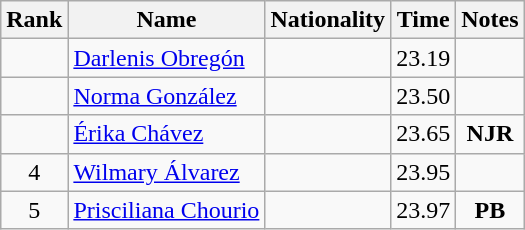<table class="wikitable sortable" style="text-align:center">
<tr>
<th>Rank</th>
<th>Name</th>
<th>Nationality</th>
<th>Time</th>
<th>Notes</th>
</tr>
<tr>
<td></td>
<td align=left><a href='#'>Darlenis Obregón</a></td>
<td align=left></td>
<td>23.19</td>
<td></td>
</tr>
<tr>
<td></td>
<td align=left><a href='#'>Norma González</a></td>
<td align=left></td>
<td>23.50</td>
<td></td>
</tr>
<tr>
<td></td>
<td align=left><a href='#'>Érika Chávez</a></td>
<td align=left></td>
<td>23.65</td>
<td><strong>NJR</strong></td>
</tr>
<tr>
<td>4</td>
<td align=left><a href='#'>Wilmary Álvarez</a></td>
<td align=left></td>
<td>23.95</td>
<td></td>
</tr>
<tr>
<td>5</td>
<td align=left><a href='#'>Prisciliana Chourio</a></td>
<td align=left></td>
<td>23.97</td>
<td><strong>PB</strong></td>
</tr>
</table>
